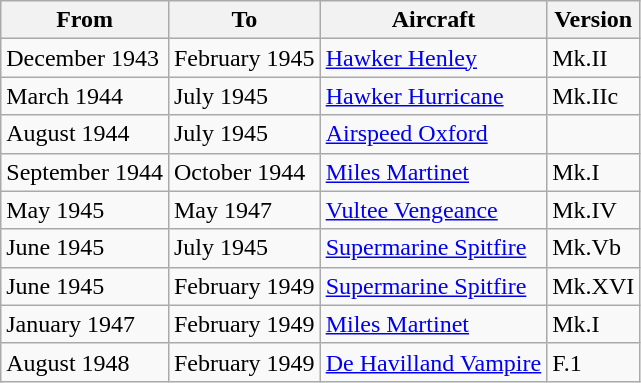<table class="wikitable">
<tr>
<th>From</th>
<th>To</th>
<th>Aircraft</th>
<th>Version</th>
</tr>
<tr>
<td>December 1943</td>
<td>February 1945</td>
<td><a href='#'>Hawker Henley</a></td>
<td>Mk.II</td>
</tr>
<tr>
<td>March 1944</td>
<td>July 1945</td>
<td><a href='#'>Hawker Hurricane</a></td>
<td>Mk.IIc</td>
</tr>
<tr>
<td>August 1944</td>
<td>July 1945</td>
<td><a href='#'>Airspeed Oxford</a></td>
<td></td>
</tr>
<tr>
<td>September 1944</td>
<td>October 1944</td>
<td><a href='#'>Miles Martinet</a></td>
<td>Mk.I</td>
</tr>
<tr>
<td>May 1945</td>
<td>May 1947</td>
<td><a href='#'>Vultee Vengeance</a></td>
<td>Mk.IV</td>
</tr>
<tr>
<td>June 1945</td>
<td>July 1945</td>
<td><a href='#'>Supermarine Spitfire</a></td>
<td>Mk.Vb</td>
</tr>
<tr>
<td>June 1945</td>
<td>February 1949</td>
<td><a href='#'>Supermarine Spitfire</a></td>
<td>Mk.XVI</td>
</tr>
<tr>
<td>January 1947</td>
<td>February 1949</td>
<td><a href='#'>Miles Martinet</a></td>
<td>Mk.I</td>
</tr>
<tr>
<td>August 1948</td>
<td>February 1949</td>
<td><a href='#'>De Havilland Vampire</a></td>
<td>F.1</td>
</tr>
</table>
